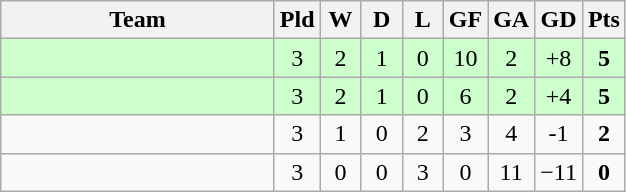<table class="wikitable" style="text-align: center;">
<tr>
<th width=175>Team</th>
<th width=20>Pld</th>
<th width=20>W</th>
<th width=20>D</th>
<th width=20>L</th>
<th width=20>GF</th>
<th width=20>GA</th>
<th width=20>GD</th>
<th width=20>Pts</th>
</tr>
<tr style="background:#ccffcc;">
<td style="text-align:left;"></td>
<td>3</td>
<td>2</td>
<td>1</td>
<td>0</td>
<td>10</td>
<td>2</td>
<td>+8</td>
<td><strong>5</strong></td>
</tr>
<tr style="background:#ccffcc;">
<td style="text-align:left;"></td>
<td>3</td>
<td>2</td>
<td>1</td>
<td>0</td>
<td>6</td>
<td>2</td>
<td>+4</td>
<td><strong>5</strong></td>
</tr>
<tr>
<td style="text-align:left;"></td>
<td>3</td>
<td>1</td>
<td>0</td>
<td>2</td>
<td>3</td>
<td>4</td>
<td>-1</td>
<td><strong>2</strong></td>
</tr>
<tr>
<td style="text-align:left;"></td>
<td>3</td>
<td>0</td>
<td>0</td>
<td>3</td>
<td>0</td>
<td>11</td>
<td>−11</td>
<td><strong>0</strong></td>
</tr>
</table>
